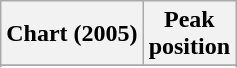<table class="wikitable sortable plainrowheaders" style="text-align:center">
<tr>
<th>Chart (2005)</th>
<th>Peak<br>position</th>
</tr>
<tr>
</tr>
<tr>
</tr>
<tr>
</tr>
</table>
